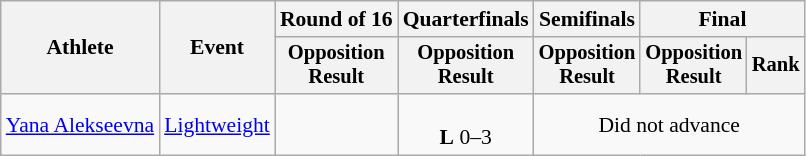<table class="wikitable" style="font-size:90%">
<tr>
<th rowspan="2">Athlete</th>
<th rowspan="2">Event</th>
<th>Round of 16</th>
<th>Quarterfinals</th>
<th>Semifinals</th>
<th colspan=2>Final</th>
</tr>
<tr style="font-size:95%">
<th>Opposition<br>Result</th>
<th>Opposition<br>Result</th>
<th>Opposition<br>Result</th>
<th>Opposition<br>Result</th>
<th>Rank</th>
</tr>
<tr align=center>
<td align=left><a href='#'>Yana Alekseevna</a></td>
<td align=left><a href='#'>Lightweight</a></td>
<td></td>
<td><br><strong>L</strong> 0–3</td>
<td colspan=3>Did not advance</td>
</tr>
</table>
